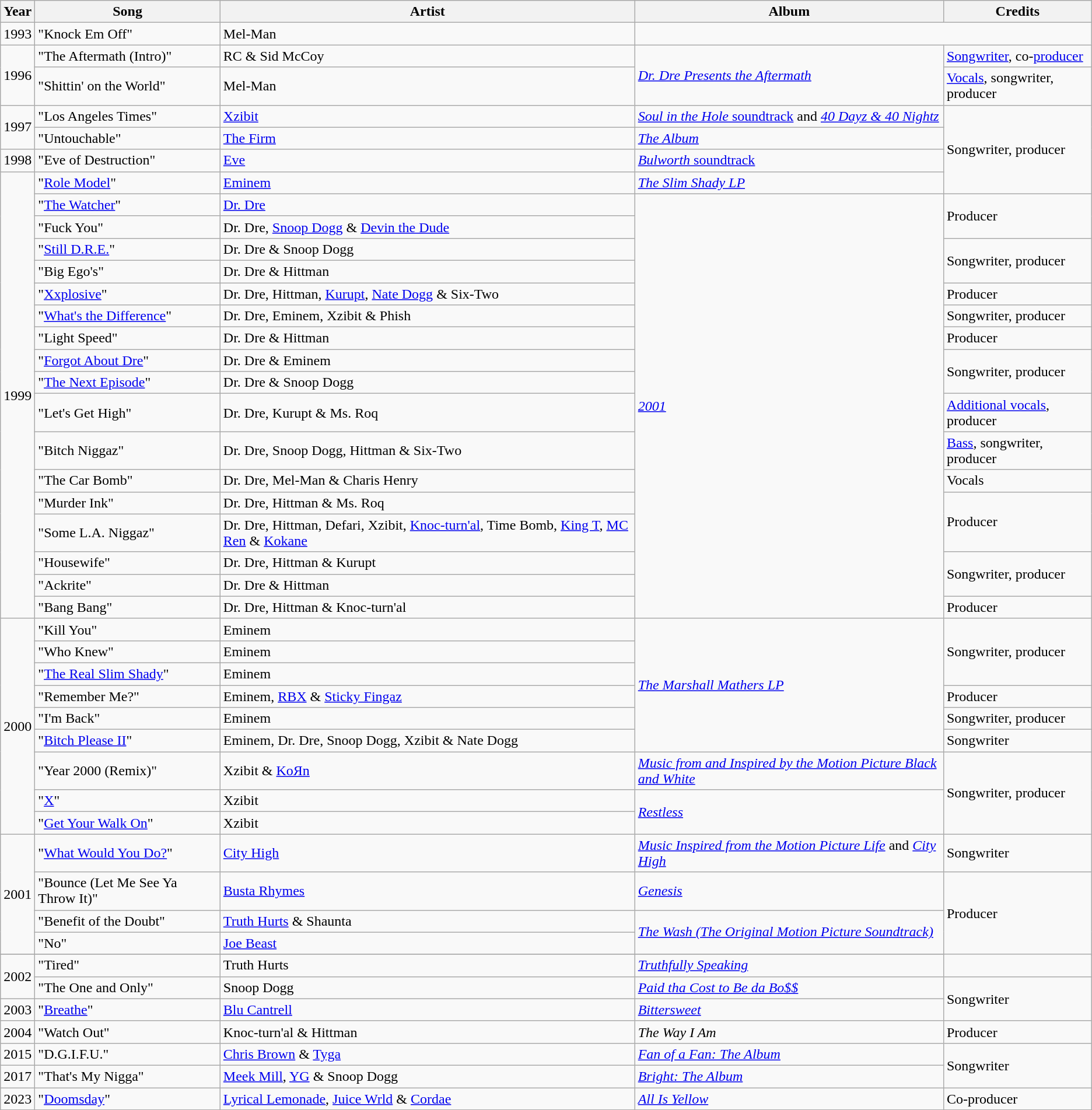<table class="wikitable">
<tr>
<th>Year</th>
<th>Song</th>
<th>Artist</th>
<th>Album</th>
<th>Credits</th>
</tr>
<tr>
<td rowspan="1">1993</td>
<td>"Knock Em Off"</td>
<td>Mel-Man</td>
</tr>
<tr>
<td rowspan="2">1996</td>
<td>"The Aftermath (Intro)"</td>
<td>RC & Sid McCoy</td>
<td rowspan="2"><em><a href='#'>Dr. Dre Presents the Aftermath</a></em></td>
<td><a href='#'>Songwriter</a>, co-<a href='#'>producer</a></td>
</tr>
<tr>
<td>"Shittin' on the World"</td>
<td>Mel-Man</td>
<td><a href='#'>Vocals</a>, songwriter, producer</td>
</tr>
<tr>
<td rowspan="2">1997</td>
<td>"Los Angeles Times"</td>
<td><a href='#'>Xzibit</a></td>
<td><a href='#'><em>Soul in the Hole</em> soundtrack</a> and <em><a href='#'>40 Dayz & 40 Nightz</a></em></td>
<td rowspan="4">Songwriter, producer</td>
</tr>
<tr>
<td>"Untouchable"</td>
<td><a href='#'>The Firm</a></td>
<td><em><a href='#'>The Album</a></em></td>
</tr>
<tr>
<td>1998</td>
<td>"Eve of Destruction"</td>
<td><a href='#'>Eve</a></td>
<td><a href='#'><em>Bulworth</em> soundtrack</a></td>
</tr>
<tr>
<td rowspan="18">1999</td>
<td>"<a href='#'>Role Model</a>"</td>
<td><a href='#'>Eminem</a></td>
<td><em><a href='#'>The Slim Shady LP</a></em></td>
</tr>
<tr>
<td>"<a href='#'>The Watcher</a>"</td>
<td><a href='#'>Dr. Dre</a></td>
<td rowspan="17"><em><a href='#'>2001</a></em></td>
<td rowspan="2">Producer</td>
</tr>
<tr>
<td>"Fuck You"</td>
<td>Dr. Dre, <a href='#'>Snoop Dogg</a> & <a href='#'>Devin the Dude</a></td>
</tr>
<tr>
<td>"<a href='#'>Still D.R.E.</a>"</td>
<td>Dr. Dre & Snoop Dogg</td>
<td rowspan="2">Songwriter, producer</td>
</tr>
<tr>
<td>"Big Ego's"</td>
<td>Dr. Dre & Hittman</td>
</tr>
<tr>
<td>"<a href='#'>Xxplosive</a>"</td>
<td>Dr. Dre, Hittman, <a href='#'>Kurupt</a>, <a href='#'>Nate Dogg</a> & Six-Two</td>
<td>Producer</td>
</tr>
<tr>
<td>"<a href='#'>What's the Difference</a>"</td>
<td>Dr. Dre, Eminem, Xzibit & Phish</td>
<td>Songwriter, producer</td>
</tr>
<tr>
<td>"Light Speed"</td>
<td>Dr. Dre & Hittman</td>
<td>Producer</td>
</tr>
<tr>
<td>"<a href='#'>Forgot About Dre</a>"</td>
<td>Dr. Dre & Eminem</td>
<td rowspan="2">Songwriter, producer</td>
</tr>
<tr>
<td>"<a href='#'>The Next Episode</a>"</td>
<td>Dr. Dre & Snoop Dogg</td>
</tr>
<tr>
<td>"Let's Get High"</td>
<td>Dr. Dre, Kurupt & Ms. Roq</td>
<td><a href='#'>Additional vocals</a>, producer</td>
</tr>
<tr>
<td>"Bitch Niggaz"</td>
<td>Dr. Dre, Snoop Dogg, Hittman & Six-Two</td>
<td><a href='#'>Bass</a>, songwriter, producer</td>
</tr>
<tr>
<td>"The Car Bomb"</td>
<td>Dr. Dre, Mel-Man & Charis Henry</td>
<td>Vocals</td>
</tr>
<tr>
<td>"Murder Ink"</td>
<td>Dr. Dre, Hittman & Ms. Roq</td>
<td rowspan="2">Producer</td>
</tr>
<tr>
<td>"Some L.A. Niggaz"</td>
<td>Dr. Dre, Hittman, Defari, Xzibit, <a href='#'>Knoc-turn'al</a>, Time Bomb, <a href='#'>King T</a>, <a href='#'>MC Ren</a> & <a href='#'>Kokane</a></td>
</tr>
<tr>
<td>"Housewife"</td>
<td>Dr. Dre, Hittman & Kurupt</td>
<td rowspan="2">Songwriter, producer</td>
</tr>
<tr>
<td>"Ackrite"</td>
<td>Dr. Dre & Hittman</td>
</tr>
<tr>
<td>"Bang Bang"</td>
<td>Dr. Dre, Hittman & Knoc-turn'al</td>
<td>Producer</td>
</tr>
<tr>
<td rowspan="9">2000</td>
<td>"Kill You"</td>
<td>Eminem</td>
<td rowspan="6"><em><a href='#'>The Marshall Mathers LP</a></em></td>
<td rowspan="3">Songwriter, producer</td>
</tr>
<tr>
<td>"Who Knew"</td>
<td>Eminem</td>
</tr>
<tr>
<td>"<a href='#'>The Real Slim Shady</a>"</td>
<td>Eminem</td>
</tr>
<tr>
<td>"Remember Me?"</td>
<td>Eminem, <a href='#'>RBX</a> & <a href='#'>Sticky Fingaz</a></td>
<td>Producer</td>
</tr>
<tr>
<td>"I'm Back"</td>
<td>Eminem</td>
<td>Songwriter, producer</td>
</tr>
<tr>
<td>"<a href='#'>Bitch Please II</a>"</td>
<td>Eminem, Dr. Dre, Snoop Dogg, Xzibit & Nate Dogg</td>
<td>Songwriter</td>
</tr>
<tr>
<td>"Year 2000 (Remix)"</td>
<td>Xzibit & <a href='#'>KoЯn</a></td>
<td><em><a href='#'>Music from and Inspired by the Motion Picture Black and White</a></em></td>
<td rowspan="3">Songwriter, producer</td>
</tr>
<tr>
<td>"<a href='#'>X</a>"</td>
<td>Xzibit</td>
<td rowspan="2"><em><a href='#'>Restless</a></em></td>
</tr>
<tr>
<td>"<a href='#'>Get Your Walk On</a>"</td>
<td>Xzibit</td>
</tr>
<tr>
<td rowspan="4">2001</td>
<td>"<a href='#'>What Would You Do?</a>"</td>
<td><a href='#'>City High</a></td>
<td><em><a href='#'>Music Inspired from the Motion Picture Life</a></em> and <em><a href='#'>City High</a></em></td>
<td>Songwriter</td>
</tr>
<tr>
<td>"Bounce (Let Me See Ya Throw It)"</td>
<td><a href='#'>Busta Rhymes</a></td>
<td><em><a href='#'>Genesis</a></em></td>
<td rowspan="4">Producer</td>
</tr>
<tr>
<td>"Benefit of the Doubt"</td>
<td><a href='#'>Truth Hurts</a> & Shaunta</td>
<td rowspan="2"><em><a href='#'>The Wash (The Original Motion Picture Soundtrack)</a></em></td>
</tr>
<tr>
<td>"No"</td>
<td><a href='#'>Joe Beast</a></td>
</tr>
<tr “Dogg Named Snoop”>
</tr>
<tr>
<td rowspan="2">2002</td>
<td>"Tired"</td>
<td>Truth Hurts</td>
<td><em><a href='#'>Truthfully Speaking</a></em></td>
</tr>
<tr>
<td>"The One and Only"</td>
<td>Snoop Dogg</td>
<td><em><a href='#'>Paid tha Cost to Be da Bo$$</a></em></td>
<td rowspan="2">Songwriter</td>
</tr>
<tr>
<td>2003</td>
<td>"<a href='#'>Breathe</a>"</td>
<td><a href='#'>Blu Cantrell</a></td>
<td><em><a href='#'>Bittersweet</a></em></td>
</tr>
<tr>
<td>2004</td>
<td>"Watch Out"</td>
<td>Knoc-turn'al & Hittman</td>
<td><em>The Way I Am</em></td>
<td>Producer</td>
</tr>
<tr>
<td>2015</td>
<td>"D.G.I.F.U."</td>
<td><a href='#'>Chris Brown</a> & <a href='#'>Tyga</a></td>
<td><em><a href='#'>Fan of a Fan: The Album</a></em></td>
<td rowspan="2">Songwriter</td>
</tr>
<tr>
<td>2017</td>
<td>"That's My Nigga"</td>
<td><a href='#'>Meek Mill</a>, <a href='#'>YG</a> & Snoop Dogg</td>
<td><em><a href='#'>Bright: The Album</a></em></td>
</tr>
<tr>
<td>2023</td>
<td>"<a href='#'>Doomsday</a>"</td>
<td><a href='#'>Lyrical Lemonade</a>, <a href='#'>Juice Wrld</a> & <a href='#'>Cordae</a></td>
<td><em><a href='#'>All Is Yellow</a></em></td>
<td>Co-producer</td>
</tr>
<tr>
</tr>
</table>
